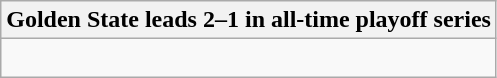<table class="wikitable collapsible collapsed">
<tr>
<th>Golden State leads 2–1 in all-time playoff series</th>
</tr>
<tr>
<td><br>

</td>
</tr>
</table>
